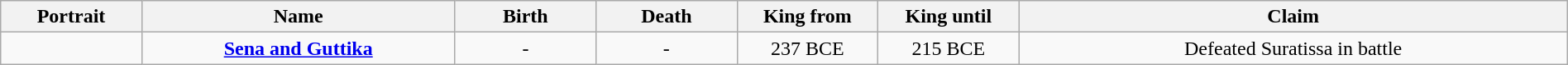<table style="text-align:center; width:100%" class="wikitable">
<tr>
<th width=9%>Portrait</th>
<th width=20%>Name</th>
<th width=9%>Birth</th>
<th width=9%>Death</th>
<th width=9%>King from</th>
<th width=9%>King until</th>
<th width=35%>Claim</th>
</tr>
<tr>
<td></td>
<td><strong><a href='#'>Sena and Guttika</a></strong></td>
<td>-</td>
<td>-</td>
<td>237 BCE</td>
<td>215 BCE</td>
<td>Defeated Suratissa in battle</td>
</tr>
</table>
